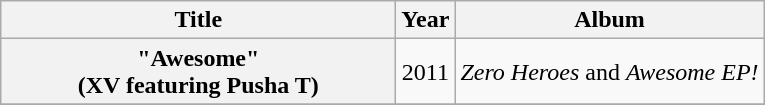<table class="wikitable plainrowheaders" style="text-align:center;">
<tr>
<th scope="col" style="width:16em;">Title</th>
<th scope="col">Year</th>
<th scope="col">Album</th>
</tr>
<tr>
<th scope="row">"Awesome"<br><span>(XV featuring Pusha T)</span></th>
<td>2011</td>
<td><em>Zero Heroes</em> and <em>Awesome EP!</em></td>
</tr>
<tr>
</tr>
</table>
